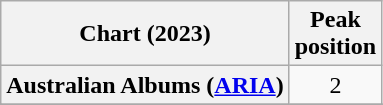<table class="wikitable sortable plainrowheaders" style="text-align:center">
<tr>
<th scope="col">Chart (2023)</th>
<th scope="col">Peak<br>position</th>
</tr>
<tr>
<th scope="row">Australian Albums (<a href='#'>ARIA</a>)</th>
<td>2</td>
</tr>
<tr>
</tr>
<tr>
</tr>
<tr>
</tr>
<tr>
</tr>
</table>
